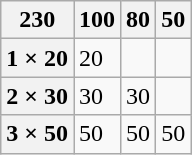<table class="wikitable">
<tr>
<th>230</th>
<th>100</th>
<th>80</th>
<th>50</th>
</tr>
<tr>
<th>1 × 20</th>
<td>20</td>
<td></td>
<td></td>
</tr>
<tr>
<th>2 × 30</th>
<td>30</td>
<td>30</td>
<td></td>
</tr>
<tr>
<th>3 × 50</th>
<td>50</td>
<td>50</td>
<td>50</td>
</tr>
</table>
